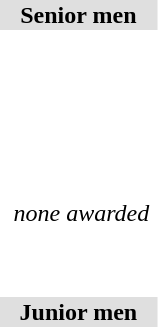<table>
<tr bgcolor="DFDFDF">
<td colspan="4" align="center"><strong>Senior men</strong></td>
</tr>
<tr>
<td><br></td>
<td></td>
<td></td>
<td></td>
</tr>
<tr>
<td><br></td>
<td></td>
<td></td>
<td></td>
</tr>
<tr>
<td><br></td>
<td></td>
<td></td>
<td></td>
</tr>
<tr>
<td><br></td>
<td></td>
<td></td>
<td></td>
</tr>
<tr>
<td><br></td>
<td></td>
<td></td>
<td></td>
</tr>
<tr>
<td><br></td>
<td><br></td>
<td><em>none awarded</em></td>
<td></td>
</tr>
<tr>
<td><br></td>
<td></td>
<td></td>
<td></td>
</tr>
<tr>
<td><br></td>
<td></td>
<td></td>
<td></td>
</tr>
<tr bgcolor="DFDFDF">
<td colspan="4" align="center"><strong>Junior men</strong></td>
</tr>
<tr>
<td><br></td>
<td></td>
<td></td>
<td></td>
</tr>
<tr>
<td><br></td>
<td></td>
<td></td>
<td></td>
</tr>
<tr>
<td><br></td>
<td></td>
<td></td>
<td></td>
</tr>
<tr>
<td><br></td>
<td></td>
<td></td>
<td></td>
</tr>
<tr>
<td><br></td>
<td></td>
<td></td>
<td></td>
</tr>
<tr>
<td><br></td>
<td></td>
<td></td>
<td></td>
</tr>
<tr>
<td><br></td>
<td></td>
<td></td>
<td></td>
</tr>
<tr>
<td><br></td>
<td></td>
<td></td>
<td></td>
</tr>
</table>
